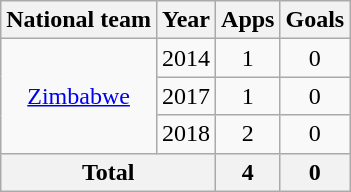<table class="wikitable" style="text-align:center">
<tr>
<th>National team</th>
<th>Year</th>
<th>Apps</th>
<th>Goals</th>
</tr>
<tr>
<td rowspan="3"><a href='#'>Zimbabwe</a></td>
<td>2014</td>
<td>1</td>
<td>0</td>
</tr>
<tr>
<td>2017</td>
<td>1</td>
<td>0</td>
</tr>
<tr>
<td>2018</td>
<td>2</td>
<td>0</td>
</tr>
<tr>
<th colspan=2>Total</th>
<th>4</th>
<th>0</th>
</tr>
</table>
